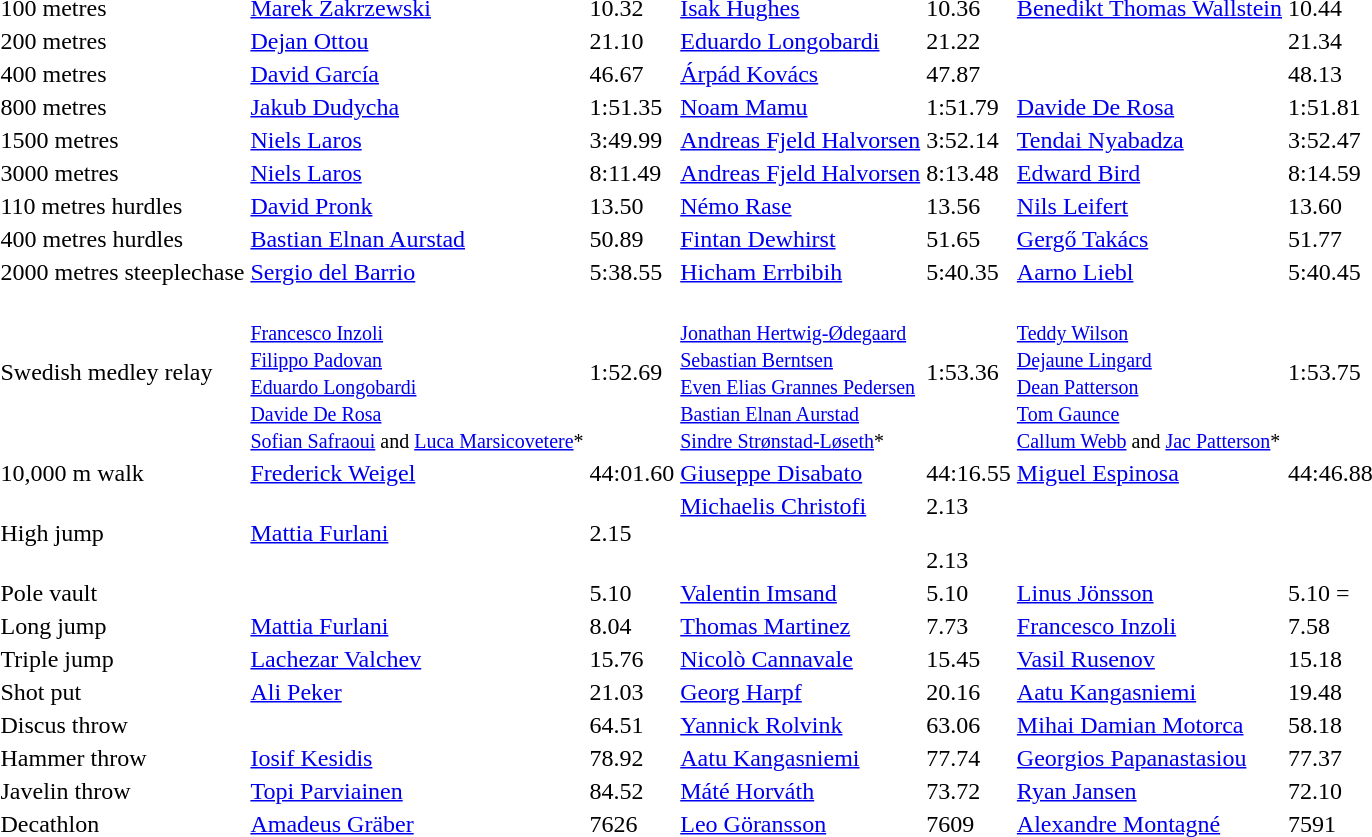<table>
<tr>
<td>100 metres</td>
<td><a href='#'>Marek Zakrzewski</a><br></td>
<td>10.32 </td>
<td><a href='#'>Isak Hughes</a><br></td>
<td>10.36 </td>
<td><a href='#'>Benedikt Thomas Wallstein</a><br></td>
<td>10.44 </td>
</tr>
<tr>
<td>200 metres</td>
<td><a href='#'>Dejan Ottou</a><br></td>
<td>21.10 </td>
<td><a href='#'>Eduardo Longobardi</a><br></td>
<td>21.22</td>
<td><br></td>
<td>21.34 </td>
</tr>
<tr>
<td>400 metres</td>
<td><a href='#'>David García</a><br></td>
<td>46.67 </td>
<td><a href='#'>Árpád Kovács</a><br></td>
<td>47.87</td>
<td><br></td>
<td>48.13 </td>
</tr>
<tr>
<td>800 metres</td>
<td><a href='#'>Jakub Dudycha</a><br></td>
<td>1:51.35</td>
<td><a href='#'>Noam Mamu</a><br></td>
<td>1:51.79</td>
<td><a href='#'>Davide De Rosa</a><br></td>
<td>1:51.81</td>
</tr>
<tr>
<td>1500 metres</td>
<td><a href='#'>Niels Laros</a><br></td>
<td>3:49.99 </td>
<td><a href='#'>Andreas Fjeld Halvorsen</a><br></td>
<td>3:52.14</td>
<td><a href='#'>Tendai Nyabadza</a><br></td>
<td>3:52.47</td>
</tr>
<tr>
<td>3000 metres</td>
<td><a href='#'>Niels Laros</a><br></td>
<td>8:11.49</td>
<td><a href='#'>Andreas Fjeld Halvorsen</a><br></td>
<td>8:13.48</td>
<td><a href='#'>Edward Bird</a><br></td>
<td>8:14.59 </td>
</tr>
<tr>
<td>110 metres hurdles</td>
<td><a href='#'>David Pronk</a><br></td>
<td>13.50 </td>
<td><a href='#'>Némo Rase</a><br></td>
<td>13.56</td>
<td><a href='#'>Nils Leifert</a><br></td>
<td>13.60 </td>
</tr>
<tr>
<td>400 metres hurdles</td>
<td><a href='#'>Bastian Elnan Aurstad</a><br></td>
<td>50.89 </td>
<td><a href='#'>Fintan Dewhirst</a><br></td>
<td>51.65 </td>
<td><a href='#'>Gergő Takács</a><br></td>
<td>51.77 </td>
</tr>
<tr>
<td>2000 metres steeplechase</td>
<td><a href='#'>Sergio del Barrio</a><br></td>
<td>5:38.55   </td>
<td><a href='#'>Hicham Errbibih</a><br></td>
<td>5:40.35 </td>
<td><a href='#'>Aarno Liebl</a><br></td>
<td>5:40.45 </td>
</tr>
<tr>
<td>Swedish medley relay</td>
<td valign=top><br><small><a href='#'>Francesco Inzoli</a><br><a href='#'>Filippo Padovan</a><br><a href='#'>Eduardo Longobardi</a><br><a href='#'>Davide De Rosa</a><br><a href='#'>Sofian Safraoui</a> and <a href='#'>Luca Marsicovetere</a>*</small></td>
<td>1:52.69 </td>
<td valign=top><br><small><a href='#'>Jonathan Hertwig-Ødegaard</a><br><a href='#'>Sebastian Berntsen</a><br><a href='#'>Even Elias Grannes Pedersen</a><br><a href='#'>Bastian Elnan Aurstad</a><br><a href='#'>Sindre Strønstad-Løseth</a>*</small></td>
<td>1:53.36 </td>
<td valign=top><br><small><a href='#'>Teddy Wilson</a><br><a href='#'>Dejaune Lingard</a><br><a href='#'>Dean Patterson</a><br><a href='#'>Tom Gaunce</a><br><a href='#'>Callum Webb</a> and <a href='#'>Jac Patterson</a>*</small></td>
<td>1:53.75 </td>
</tr>
<tr>
<td>10,000 m walk</td>
<td><a href='#'>Frederick Weigel</a><br></td>
<td>44:01.60 </td>
<td><a href='#'>Giuseppe Disabato</a><br></td>
<td>44:16.55 </td>
<td><a href='#'>Miguel Espinosa</a><br></td>
<td>44:46.88 </td>
</tr>
<tr>
<td>High jump</td>
<td><a href='#'>Mattia Furlani</a><br></td>
<td>2.15</td>
<td><a href='#'>Michaelis Christofi</a><br><br><br></td>
<td>2.13 <br><br>2.13 <br></td>
<td></td>
<td></td>
</tr>
<tr>
<td>Pole vault</td>
<td><br></td>
<td>5.10</td>
<td><a href='#'>Valentin Imsand</a><br></td>
<td>5.10</td>
<td><a href='#'>Linus Jönsson</a><br></td>
<td>5.10 =</td>
</tr>
<tr>
<td>Long jump</td>
<td><a href='#'>Mattia Furlani</a><br></td>
<td>8.04  </td>
<td><a href='#'>Thomas Martinez</a><br></td>
<td>7.73 </td>
<td><a href='#'>Francesco Inzoli</a><br></td>
<td>7.58 </td>
</tr>
<tr>
<td>Triple jump</td>
<td><a href='#'>Lachezar Valchev</a><br></td>
<td>15.76 </td>
<td><a href='#'>Nicolò Cannavale</a><br></td>
<td>15.45 </td>
<td><a href='#'>Vasil Rusenov</a><br></td>
<td>15.18 </td>
</tr>
<tr>
<td>Shot put</td>
<td><a href='#'>Ali Peker</a><br></td>
<td>21.03 </td>
<td><a href='#'>Georg Harpf</a><br></td>
<td>20.16</td>
<td><a href='#'>Aatu Kangasniemi</a><br></td>
<td>19.48</td>
</tr>
<tr>
<td>Discus throw</td>
<td><br></td>
<td>64.51 </td>
<td><a href='#'>Yannick Rolvink</a><br></td>
<td>63.06 </td>
<td><a href='#'>Mihai Damian Motorca</a><br></td>
<td>58.18</td>
</tr>
<tr>
<td>Hammer throw</td>
<td><a href='#'>Iosif Kesidis</a><br></td>
<td>78.92</td>
<td><a href='#'>Aatu Kangasniemi</a><br></td>
<td>77.74 </td>
<td><a href='#'>Georgios Papanastasiou</a><br></td>
<td>77.37</td>
</tr>
<tr>
<td>Javelin throw</td>
<td><a href='#'>Topi Parviainen</a><br></td>
<td>84.52 </td>
<td><a href='#'>Máté Horváth</a><br></td>
<td>73.72</td>
<td><a href='#'>Ryan Jansen</a><br></td>
<td>72.10</td>
</tr>
<tr>
<td>Decathlon</td>
<td><a href='#'>Amadeus Gräber</a><br></td>
<td>7626 </td>
<td><a href='#'>Leo Göransson</a><br></td>
<td>7609 </td>
<td><a href='#'>Alexandre Montagné</a><br></td>
<td>7591 </td>
</tr>
</table>
